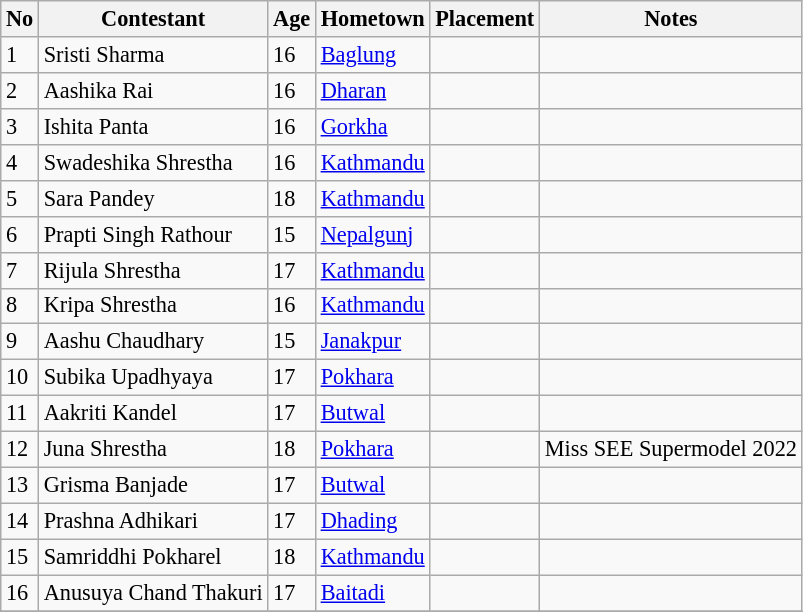<table class="wikitable sortable" style="font-size: 93%;">
<tr>
<th>No</th>
<th>Contestant</th>
<th>Age</th>
<th>Hometown</th>
<th>Placement</th>
<th>Notes</th>
</tr>
<tr>
<td>1</td>
<td>Sristi Sharma</td>
<td>16</td>
<td><a href='#'>Baglung</a></td>
<td></td>
<td></td>
</tr>
<tr>
<td>2</td>
<td>Aashika Rai</td>
<td>16</td>
<td><a href='#'>Dharan</a></td>
<td></td>
<td></td>
</tr>
<tr>
<td>3</td>
<td>Ishita Panta</td>
<td>16</td>
<td><a href='#'>Gorkha</a></td>
<td></td>
<td></td>
</tr>
<tr>
<td>4</td>
<td>Swadeshika Shrestha</td>
<td>16</td>
<td><a href='#'>Kathmandu</a></td>
<td></td>
<td></td>
</tr>
<tr>
<td>5</td>
<td>Sara Pandey</td>
<td>18</td>
<td><a href='#'>Kathmandu</a></td>
<td></td>
<td></td>
</tr>
<tr>
<td>6</td>
<td>Prapti Singh Rathour</td>
<td>15</td>
<td><a href='#'>Nepalgunj</a></td>
<td></td>
<td></td>
</tr>
<tr>
<td>7</td>
<td>Rijula Shrestha</td>
<td>17</td>
<td><a href='#'>Kathmandu</a></td>
<td></td>
<td></td>
</tr>
<tr>
<td>8</td>
<td>Kripa Shrestha</td>
<td>16</td>
<td><a href='#'>Kathmandu</a></td>
<td></td>
<td></td>
</tr>
<tr>
<td>9</td>
<td>Aashu Chaudhary</td>
<td>15</td>
<td><a href='#'>Janakpur</a></td>
<td></td>
<td></td>
</tr>
<tr>
<td>10</td>
<td>Subika Upadhyaya</td>
<td>17</td>
<td><a href='#'>Pokhara</a></td>
<td></td>
<td></td>
</tr>
<tr>
<td>11</td>
<td>Aakriti Kandel</td>
<td>17</td>
<td><a href='#'>Butwal</a></td>
<td></td>
<td></td>
</tr>
<tr>
<td>12</td>
<td>Juna Shrestha</td>
<td>18</td>
<td><a href='#'>Pokhara</a></td>
<td></td>
<td>Miss SEE Supermodel 2022</td>
</tr>
<tr>
<td>13</td>
<td>Grisma Banjade</td>
<td>17</td>
<td><a href='#'>Butwal</a></td>
<td></td>
<td></td>
</tr>
<tr>
<td>14</td>
<td>Prashna Adhikari</td>
<td>17</td>
<td><a href='#'>Dhading</a></td>
<td></td>
<td></td>
</tr>
<tr>
<td>15</td>
<td>Samriddhi Pokharel</td>
<td>18</td>
<td><a href='#'>Kathmandu</a></td>
<td></td>
<td></td>
</tr>
<tr>
<td>16</td>
<td>Anusuya Chand Thakuri</td>
<td>17</td>
<td><a href='#'>Baitadi</a></td>
<td></td>
<td></td>
</tr>
<tr>
</tr>
</table>
